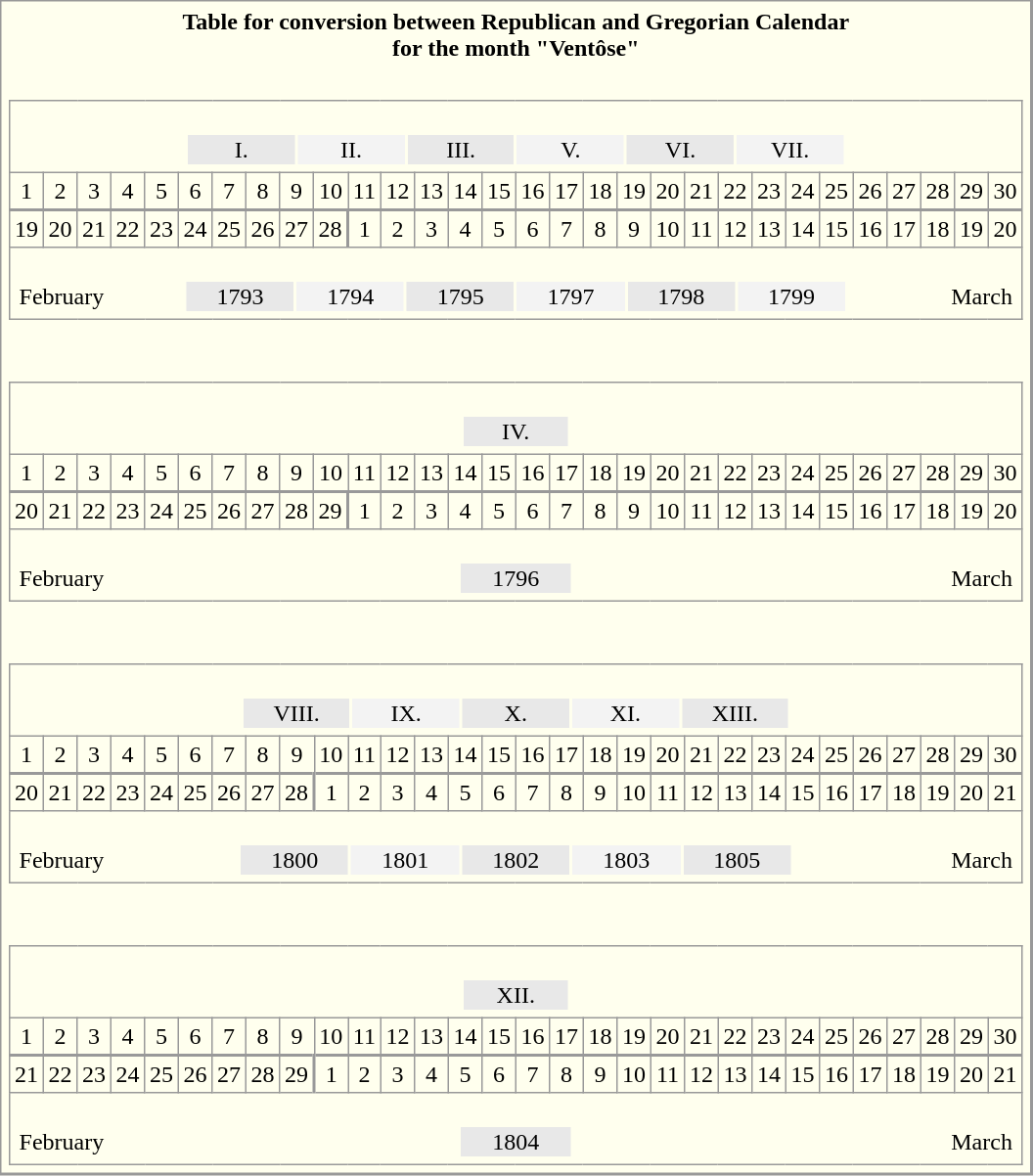<table align="center" cellpadding="3" style="background-color: #ffffee; border: 1px solid #999; border-right: 2px solid #999; border-bottom: 2px solid #999">
<tr>
<th>Table for conversion between Republican and Gregorian Calendar <br> for the month "Ventôse"</th>
</tr>
<tr>
<td><br><table align="center" rules="all" cellspacing="0" cellpadding="3" style="border: 1px solid #999; text-align: center">
<tr>
<td align="center" colspan="30"><br><table width="66%" align="center" style="text-align:center">
<tr>
<td width="11%" style="background-color: #e8e8e8">I.</td>
<td width="11%" style="background-color: #f3f3f3">II.</td>
<td width="11%" style="background-color: #e8e8e8">III.</td>
<td width="11%" style="background-color: #f3f3f3">V.</td>
<td width="11%" style="background-color: #e8e8e8">VI.</td>
<td width="11%" style="background-color: #f3f3f3">VII.</td>
</tr>
</table>
</td>
</tr>
<tr>
<td>1</td>
<td>2</td>
<td>3</td>
<td>4</td>
<td>5</td>
<td>6</td>
<td>7</td>
<td>8</td>
<td>9</td>
<td>10</td>
<td>11</td>
<td>12</td>
<td>13</td>
<td>14</td>
<td>15</td>
<td>16</td>
<td>17</td>
<td>18</td>
<td>19</td>
<td>20</td>
<td>21</td>
<td>22</td>
<td>23</td>
<td>24</td>
<td>25</td>
<td>26</td>
<td>27</td>
<td>28</td>
<td>29</td>
<td>30</td>
</tr>
<tr style="border-top: 2px solid #999">
<td>19</td>
<td>20</td>
<td>21</td>
<td>22</td>
<td>23</td>
<td>24</td>
<td>25</td>
<td>26</td>
<td>27</td>
<td>28</td>
<td style="border-left: 2px solid #999">1</td>
<td>2</td>
<td>3</td>
<td>4</td>
<td>5</td>
<td>6</td>
<td>7</td>
<td>8</td>
<td>9</td>
<td>10</td>
<td>11</td>
<td>12</td>
<td>13</td>
<td>14</td>
<td>15</td>
<td>16</td>
<td>17</td>
<td>18</td>
<td>19</td>
<td>20</td>
</tr>
<tr>
<td align="center" colspan="30"><br><table width="100%" style="text-align: center">
<tr>
<td width="17%" align="left">February</td>
<td width="11%" style="background-color: #e8e8e8">1793</td>
<td width="11%" style="background-color: #f3f3f3">1794</td>
<td width="11%" style="background-color: #e8e8e8">1795</td>
<td width="11%" style="background-color: #f3f3f3">1797</td>
<td width="11%" style="background-color: #e8e8e8">1798</td>
<td width="11%" style="background-color: #f3f3f3">1799</td>
<td width="17%" align="right">March</td>
</tr>
</table>
</td>
</tr>
</table>
</td>
</tr>
<tr>
<td><br><table align="center" rules="all" cellspacing="0" cellpadding="3" style="border: 1px solid #999; text-align: center; margin-top: 1em">
<tr>
<td align="center" colspan="30"><br><table width="11%" align="center" style="text-align:center">
<tr>
<td width="11%" style="background-color: #e8e8e8">IV.</td>
</tr>
</table>
</td>
</tr>
<tr>
<td>1</td>
<td>2</td>
<td>3</td>
<td>4</td>
<td>5</td>
<td>6</td>
<td>7</td>
<td>8</td>
<td>9</td>
<td>10</td>
<td>11</td>
<td>12</td>
<td>13</td>
<td>14</td>
<td>15</td>
<td>16</td>
<td>17</td>
<td>18</td>
<td>19</td>
<td>20</td>
<td>21</td>
<td>22</td>
<td>23</td>
<td>24</td>
<td>25</td>
<td>26</td>
<td>27</td>
<td>28</td>
<td>29</td>
<td>30</td>
</tr>
<tr style="border-top: 2px solid #999">
<td>20</td>
<td>21</td>
<td>22</td>
<td>23</td>
<td>24</td>
<td>25</td>
<td>26</td>
<td>27</td>
<td>28</td>
<td>29</td>
<td style="border-left: 2px solid #999">1</td>
<td>2</td>
<td>3</td>
<td>4</td>
<td>5</td>
<td>6</td>
<td>7</td>
<td>8</td>
<td>9</td>
<td>10</td>
<td>11</td>
<td>12</td>
<td>13</td>
<td>14</td>
<td>15</td>
<td>16</td>
<td>17</td>
<td>18</td>
<td>19</td>
<td>20</td>
</tr>
<tr>
<td align="center" colspan="30"><br><table width="100%" style="text-align: center">
<tr>
<td width="44.5%" align="left">February</td>
<td width="11%" style="background-color: #e8e8e8">1796</td>
<td width="44.5%" align="right">March</td>
</tr>
</table>
</td>
</tr>
</table>
</td>
</tr>
<tr>
<td><br><table align="center" rules="all" cellspacing="0" cellpadding="3" style="border: 1px solid #999; text-align: center; margin-top: 1em">
<tr>
<td align="center" colspan="30"><br><table width="55%" align="center" style="text-align:center">
<tr>
<td width="11%" style="background-color: #e8e8e8">VIII.</td>
<td width="11%" style="background-color: #f3f3f3">IX.</td>
<td width="11%" style="background-color: #e8e8e8">X.</td>
<td width="11%" style="background-color: #f3f3f3">XI.</td>
<td width="11%" style="background-color: #e8e8e8">XIII.</td>
</tr>
</table>
</td>
</tr>
<tr>
<td>1</td>
<td>2</td>
<td>3</td>
<td>4</td>
<td>5</td>
<td>6</td>
<td>7</td>
<td>8</td>
<td>9</td>
<td>10</td>
<td>11</td>
<td>12</td>
<td>13</td>
<td>14</td>
<td>15</td>
<td>16</td>
<td>17</td>
<td>18</td>
<td>19</td>
<td>20</td>
<td>21</td>
<td>22</td>
<td>23</td>
<td>24</td>
<td>25</td>
<td>26</td>
<td>27</td>
<td>28</td>
<td>29</td>
<td>30</td>
</tr>
<tr style="border-top: 2px solid #999">
<td>20</td>
<td>21</td>
<td>22</td>
<td>23</td>
<td>24</td>
<td>25</td>
<td>26</td>
<td>27</td>
<td>28</td>
<td style="border-left: 2px solid #999">1</td>
<td>2</td>
<td>3</td>
<td>4</td>
<td>5</td>
<td>6</td>
<td>7</td>
<td>8</td>
<td>9</td>
<td>10</td>
<td>11</td>
<td>12</td>
<td>13</td>
<td>14</td>
<td>15</td>
<td>16</td>
<td>17</td>
<td>18</td>
<td>19</td>
<td>20</td>
<td>21</td>
</tr>
<tr>
<td align="center" colspan="30"><br><table width="100%" style="text-align: center">
<tr>
<td width="22.5%" align="left">February</td>
<td width="11%" style="background-color: #e8e8e8">1800</td>
<td width="11%" style="background-color: #f3f3f3">1801</td>
<td width="11%" style="background-color: #e8e8e8">1802</td>
<td width="11%" style="background-color: #f3f3f3">1803</td>
<td width="11%" style="background-color: #e8e8e8">1805</td>
<td width="22.5%" align="right">March</td>
</tr>
</table>
</td>
</tr>
</table>
</td>
</tr>
<tr>
<td><br><table align="center" rules="all" cellspacing="0" cellpadding="3" style="border: 1px solid #999; text-align: center; margin-top: 1em">
<tr>
<td align="center" colspan="30"><br><table width="11%" align="center" style="text-align:center">
<tr>
<td width="11%" style="background-color: #e8e8e8">XII.</td>
</tr>
</table>
</td>
</tr>
<tr>
<td>1</td>
<td>2</td>
<td>3</td>
<td>4</td>
<td>5</td>
<td>6</td>
<td>7</td>
<td>8</td>
<td>9</td>
<td>10</td>
<td>11</td>
<td>12</td>
<td>13</td>
<td>14</td>
<td>15</td>
<td>16</td>
<td>17</td>
<td>18</td>
<td>19</td>
<td>20</td>
<td>21</td>
<td>22</td>
<td>23</td>
<td>24</td>
<td>25</td>
<td>26</td>
<td>27</td>
<td>28</td>
<td>29</td>
<td>30</td>
</tr>
<tr style="border-top: 2px solid #999">
<td>21</td>
<td>22</td>
<td>23</td>
<td>24</td>
<td>25</td>
<td>26</td>
<td>27</td>
<td>28</td>
<td>29</td>
<td style="border-left: 2px solid #999">1</td>
<td>2</td>
<td>3</td>
<td>4</td>
<td>5</td>
<td>6</td>
<td>7</td>
<td>8</td>
<td>9</td>
<td>10</td>
<td>11</td>
<td>12</td>
<td>13</td>
<td>14</td>
<td>15</td>
<td>16</td>
<td>17</td>
<td>18</td>
<td>19</td>
<td>20</td>
<td>21</td>
</tr>
<tr>
<td align="center" colspan="30"><br><table width="100%" style="text-align: center">
<tr>
<td width="44.5%" align="left">February</td>
<td width="11%" style="background-color: #e8e8e8">1804</td>
<td width="44.5%" align="right">March</td>
</tr>
</table>
</td>
</tr>
</table>
</td>
</tr>
</table>
